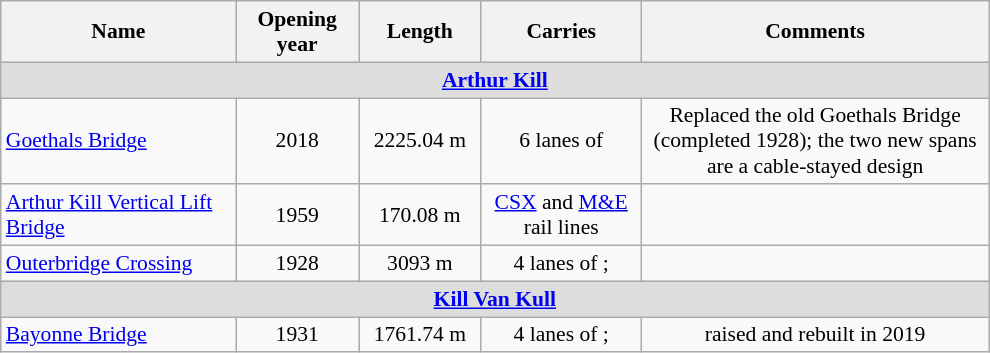<table class="wikitable" style="font-size: 90%; text-align:center;">
<tr>
<th width="150px">Name</th>
<th width="75px">Opening year</th>
<th width="75px">Length</th>
<th width="100px">Carries</th>
<th width="225px">Comments</th>
</tr>
<tr>
<td colspan="5" style=" font-weight: bold; background:#DDDDDD;"><a href='#'>Arthur Kill</a></td>
</tr>
<tr>
<td style="text-align:left;"><a href='#'>Goethals Bridge</a></td>
<td>2018</td>
<td>2225.04 m</td>
<td>6 lanes of </td>
<td>Replaced the old Goethals Bridge (completed 1928); the two new spans are a cable-stayed design</td>
</tr>
<tr>
<td style="text-align:left;"><a href='#'>Arthur Kill Vertical Lift Bridge</a></td>
<td>1959</td>
<td>170.08 m</td>
<td><a href='#'>CSX</a> and <a href='#'>M&E</a> rail lines</td>
<td></td>
</tr>
<tr>
<td style="text-align:left;"><a href='#'>Outerbridge Crossing</a></td>
<td>1928</td>
<td>3093 m</td>
<td>4 lanes of ; </td>
<td></td>
</tr>
<tr>
<td colspan="5" style=" font-weight: bold; background:#DDDDDD;"><a href='#'>Kill Van Kull</a></td>
</tr>
<tr>
<td style="text-align:left;"><a href='#'>Bayonne Bridge</a></td>
<td>1931</td>
<td>1761.74 m</td>
<td>4 lanes of ; </td>
<td>raised and rebuilt in 2019</td>
</tr>
</table>
